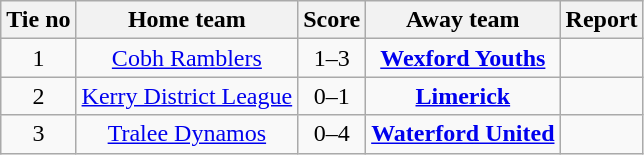<table class="wikitable" style="text-align: center">
<tr>
<th>Tie no</th>
<th>Home team</th>
<th>Score</th>
<th>Away team</th>
<th>Report</th>
</tr>
<tr>
<td>1</td>
<td><a href='#'>Cobh Ramblers</a></td>
<td>1–3</td>
<td><strong><a href='#'>Wexford Youths</a></strong></td>
<td></td>
</tr>
<tr>
<td>2</td>
<td><a href='#'>Kerry District League</a></td>
<td>0–1</td>
<td><strong><a href='#'>Limerick</a></strong></td>
<td><br></td>
</tr>
<tr>
<td>3</td>
<td><a href='#'>Tralee Dynamos</a></td>
<td>0–4</td>
<td><strong><a href='#'>Waterford United</a></strong></td>
<td><br></td>
</tr>
</table>
